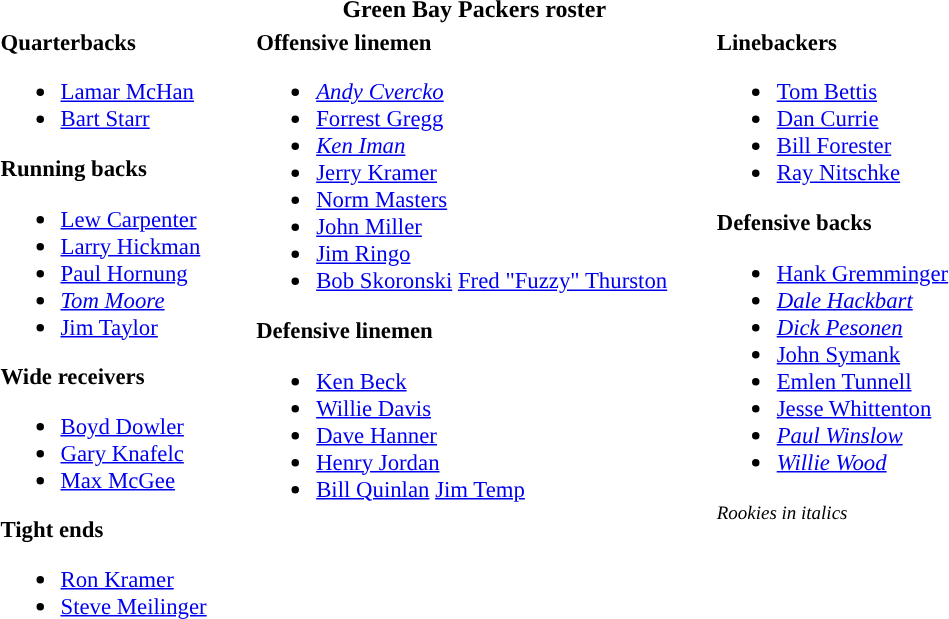<table class="toccolours" style="text-align: left;">
<tr>
<th colspan="9" style="text-align:center; ">Green Bay Packers roster</th>
</tr>
<tr>
<td style="font-size: 95%;" valign="top"><strong>Quarterbacks</strong><br><ul><li> <a href='#'>Lamar McHan</a></li><li> <a href='#'>Bart Starr</a></li></ul><strong>Running backs</strong><ul><li> <a href='#'>Lew Carpenter</a></li><li> <a href='#'>Larry Hickman</a></li><li> <a href='#'>Paul Hornung</a></li><li> <em><a href='#'>Tom Moore</a></em></li><li> <a href='#'>Jim Taylor</a></li></ul><strong>Wide receivers</strong><ul><li> <a href='#'>Boyd Dowler</a></li><li> <a href='#'>Gary Knafelc</a></li><li> <a href='#'>Max McGee</a></li></ul><strong>Tight ends</strong><ul><li> <a href='#'>Ron Kramer</a></li><li> <a href='#'>Steve Meilinger</a></li></ul></td>
<td style="width: 25px;"></td>
<td style="font-size: 95%;" valign="top"><strong>Offensive linemen</strong><br><ul><li> <em><a href='#'>Andy Cvercko</a></em></li><li> <a href='#'>Forrest Gregg</a></li><li> <em><a href='#'>Ken Iman</a></em></li><li> <a href='#'>Jerry Kramer</a></li><li> <a href='#'>Norm Masters</a></li><li> <a href='#'>John Miller</a></li><li> <a href='#'>Jim Ringo</a></li><li> <a href='#'>Bob Skoronski</a> <a href='#'>Fred "Fuzzy" Thurston</a></li></ul><strong>Defensive linemen</strong><ul><li> <a href='#'>Ken Beck</a></li><li> <a href='#'>Willie Davis</a></li><li> <a href='#'>Dave Hanner</a></li><li> <a href='#'>Henry Jordan</a></li><li> <a href='#'>Bill Quinlan</a> <a href='#'>Jim Temp</a></li></ul></td>
<td style="width: 25px;"></td>
<td style="font-size: 95%;" valign="top"><strong>Linebackers</strong><br><ul><li> <a href='#'>Tom Bettis</a></li><li> <a href='#'>Dan Currie</a></li><li> <a href='#'>Bill Forester</a></li><li> <a href='#'>Ray Nitschke</a></li></ul><strong>Defensive backs</strong><ul><li> <a href='#'>Hank Gremminger</a></li><li> <em><a href='#'>Dale Hackbart</a></em></li><li> <em><a href='#'>Dick Pesonen</a></em></li><li> <a href='#'>John Symank</a></li><li> <a href='#'>Emlen Tunnell</a></li><li> <a href='#'>Jesse Whittenton</a></li><li> <em><a href='#'>Paul Winslow</a></em></li><li> <em><a href='#'>Willie Wood</a></em></li></ul><small><em>Rookies in italics</em></small><br></td>
</tr>
<tr>
</tr>
</table>
